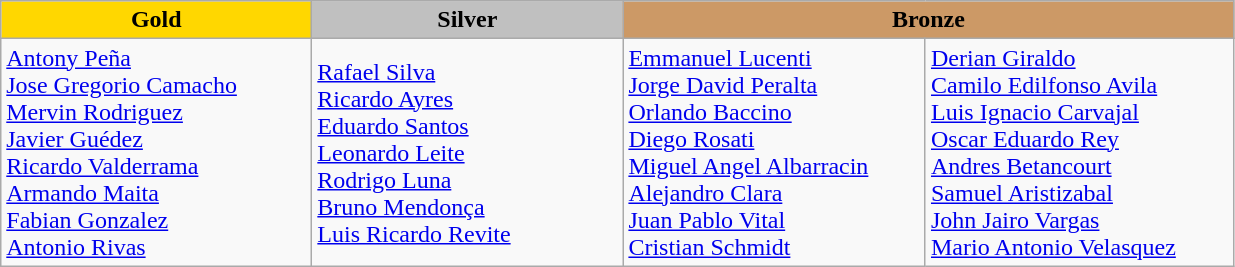<table class="wikitable" style="text-align:left">
<tr align="center">
<td width=200 bgcolor=gold><strong>Gold</strong></td>
<td width=200 bgcolor=silver><strong>Silver</strong></td>
<td width=400 bgcolor=CC9966 colspan=2 align=center><strong>Bronze</strong></td>
</tr>
<tr>
<td><a href='#'>Antony Peña</a><br><a href='#'>Jose Gregorio Camacho</a><br><a href='#'>Mervin Rodriguez</a><br><a href='#'>Javier Guédez</a><br><a href='#'>Ricardo Valderrama</a><br><a href='#'>Armando Maita</a><br><a href='#'>Fabian Gonzalez</a><br><a href='#'>Antonio Rivas</a><br><em></em></td>
<td><a href='#'>Rafael Silva</a><br><a href='#'>Ricardo Ayres</a><br><a href='#'>Eduardo Santos</a><br><a href='#'>Leonardo Leite</a><br><a href='#'>Rodrigo Luna</a><br><a href='#'>Bruno Mendonça</a><br><a href='#'>Luis Ricardo Revite</a><br><em></em></td>
<td><a href='#'>Emmanuel Lucenti</a><br><a href='#'>Jorge David Peralta</a><br><a href='#'>Orlando Baccino</a><br><a href='#'>Diego Rosati</a><br><a href='#'>Miguel Angel Albarracin</a><br><a href='#'>Alejandro Clara</a><br><a href='#'>Juan Pablo Vital</a><br><a href='#'>Cristian Schmidt</a><br><em></em></td>
<td><a href='#'>Derian Giraldo</a><br><a href='#'>Camilo Edilfonso Avila</a><br><a href='#'>Luis Ignacio Carvajal</a><br><a href='#'>Oscar Eduardo Rey</a><br><a href='#'>Andres Betancourt</a><br><a href='#'>Samuel Aristizabal</a><br><a href='#'>John Jairo Vargas</a><br><a href='#'>Mario Antonio Velasquez</a><br><em></em></td>
</tr>
</table>
